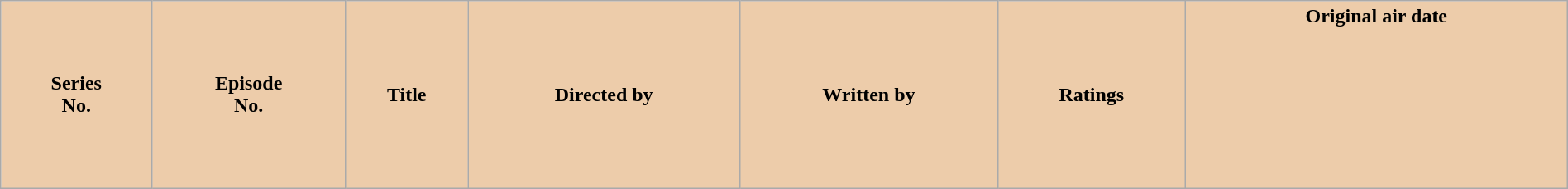<table class="wikitable plainrowheaders" width="100%">
<tr>
<th style="background-color: #EDCCAA;">Series<br>No.</th>
<th style="background-color: #EDCCAA;">Episode<br>No.</th>
<th style="background-color: #EDCCAA;">Title</th>
<th style="background-color: #EDCCAA;">Directed by</th>
<th style="background-color: #EDCCAA;">Written by</th>
<th style="background-color: #EDCCAA;">Ratings</th>
<th style="background-color: #EDCCAA;">Original air date<br><br><br><br><br><br><br><br></th>
</tr>
</table>
